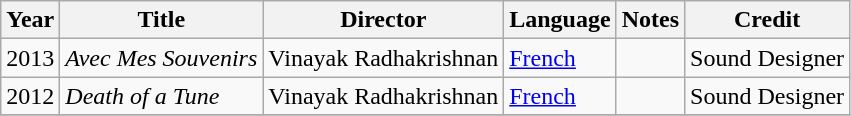<table class="wikitable" border="1">
<tr>
<th>Year</th>
<th>Title</th>
<th>Director</th>
<th>Language</th>
<th>Notes</th>
<th>Credit</th>
</tr>
<tr>
<td>2013</td>
<td><em>Avec Mes Souvenirs</em></td>
<td>Vinayak Radhakrishnan</td>
<td><a href='#'>French</a></td>
<td></td>
<td>Sound Designer</td>
</tr>
<tr>
<td>2012</td>
<td><em>Death of a Tune</em></td>
<td>Vinayak Radhakrishnan</td>
<td><a href='#'>French</a></td>
<td></td>
<td>Sound Designer</td>
</tr>
<tr>
</tr>
</table>
